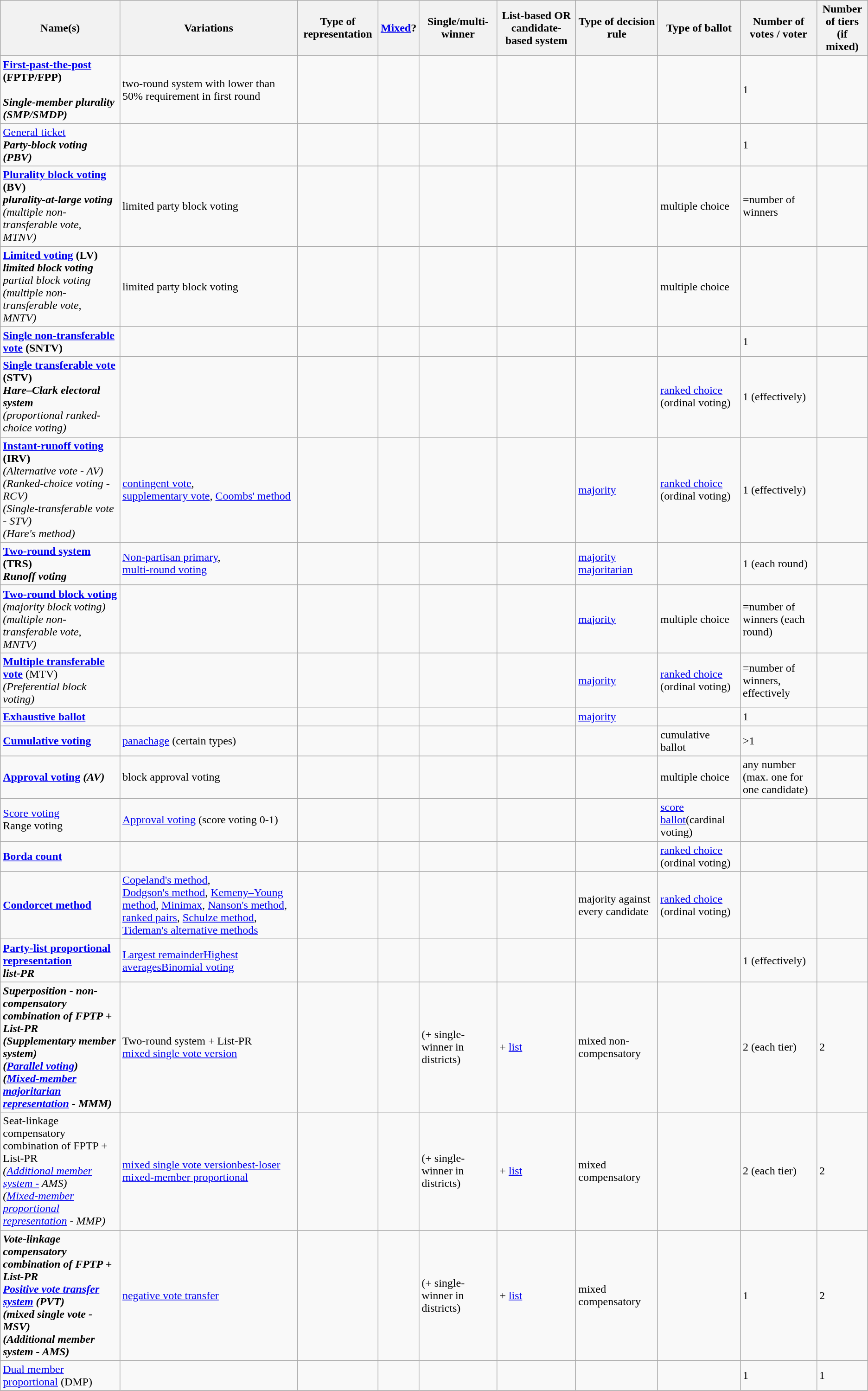<table class="wikitable sortable">
<tr>
<th>Name(s)</th>
<th>Variations</th>
<th>Type of representation</th>
<th><a href='#'>Mixed</a>?</th>
<th>Single/multi-winner</th>
<th>List-based OR candidate-based system</th>
<th>Type of decision rule</th>
<th>Type of ballot</th>
<th>Number of votes / voter</th>
<th>Number of tiers<br>(if mixed)</th>
</tr>
<tr>
<td><a href='#'><strong>First-past-the-post</strong></a> <strong>(FPTP/FPP)</strong><br><br><strong><em>Single-member plurality (SMP/SMDP)</em></strong></td>
<td>two-round system with lower than 50% requirement in first round</td>
<td></td>
<td></td>
<td></td>
<td></td>
<td></td>
<td></td>
<td>1</td>
<td></td>
</tr>
<tr>
<td><a href='#'>General ticket</a><br><strong><em>Party-block voting (PBV)</em></strong></td>
<td></td>
<td></td>
<td></td>
<td></td>
<td></td>
<td></td>
<td></td>
<td>1</td>
<td></td>
</tr>
<tr>
<td><strong><a href='#'>Plurality block voting</a> (BV)</strong><br><strong><em>plurality-at-large voting</em></strong><br><em>(multiple non-transferable vote, MTNV)</em></td>
<td>limited party block voting</td>
<td></td>
<td></td>
<td></td>
<td></td>
<td></td>
<td>multiple choice</td>
<td>=number of winners</td>
<td></td>
</tr>
<tr>
<td><strong><a href='#'>Limited voting</a> (LV)</strong><br><strong><em>limited block voting</em></strong><br><em>partial block voting</em><br><em>(multiple non-transferable vote, MNTV)</em></td>
<td>limited party block voting</td>
<td></td>
<td></td>
<td></td>
<td></td>
<td></td>
<td>multiple choice</td>
<td><number of winners</td>
<td></td>
</tr>
<tr>
<td><strong><a href='#'>Single non-transferable vote</a> (SNTV)</strong></td>
<td></td>
<td></td>
<td></td>
<td></td>
<td></td>
<td></td>
<td></td>
<td>1</td>
<td></td>
</tr>
<tr>
<td><strong><a href='#'>Single transferable vote</a> (STV)</strong><br><strong><em>Hare–Clark electoral system</em></strong><br><em>(proportional ranked-choice voting)</em></td>
<td></td>
<td></td>
<td></td>
<td></td>
<td></td>
<td></td>
<td><a href='#'>ranked choice</a> (ordinal voting)</td>
<td>1 (effectively)</td>
<td></td>
</tr>
<tr>
<td><strong><a href='#'>Instant-runoff voting</a> (IRV)</strong><br><em>(Alternative vote - AV)</em><br><em>(Ranked-choice voting - RCV)</em><br><em>(Single-transferable vote - STV)</em><br><em>(Hare's method)</em></td>
<td><a href='#'>contingent vote</a>,<br><a href='#'>supplementary vote</a>,
<a href='#'>Coombs' method</a></td>
<td></td>
<td></td>
<td></td>
<td></td>
<td><a href='#'>majority</a></td>
<td><a href='#'>ranked choice</a> (ordinal voting)</td>
<td>1 (effectively)</td>
<td></td>
</tr>
<tr>
<td><strong><a href='#'>Two-round system</a> (TRS)</strong><br><strong><em>Runoff voting</em></strong></td>
<td><a href='#'>Non-partisan primary</a>,<br><a href='#'>multi-round voting</a></td>
<td></td>
<td></td>
<td></td>
<td></td>
<td><a href='#'>majority</a> <a href='#'>majoritarian</a></td>
<td></td>
<td>1 (each round)</td>
<td></td>
</tr>
<tr>
<td><a href='#'><strong>Two-round block voting</strong></a><br><em>(majority block voting)(multiple non-transferable vote, MNTV)</em></td>
<td></td>
<td></td>
<td></td>
<td></td>
<td></td>
<td><a href='#'>majority</a></td>
<td>multiple choice</td>
<td>=number of winners (each round)</td>
<td></td>
</tr>
<tr>
<td><a href='#'><strong>Multiple transferable vote</strong></a> (MTV)<br><em>(Preferential block voting)</em></td>
<td></td>
<td></td>
<td></td>
<td></td>
<td></td>
<td><a href='#'>majority</a></td>
<td><a href='#'>ranked choice</a> (ordinal voting)</td>
<td>=number of winners, effectively</td>
<td></td>
</tr>
<tr>
<td><strong><a href='#'>Exhaustive ballot</a></strong></td>
<td></td>
<td></td>
<td></td>
<td></td>
<td></td>
<td><a href='#'>majority</a></td>
<td></td>
<td>1</td>
<td></td>
</tr>
<tr>
<td><strong><a href='#'>Cumulative voting</a></strong></td>
<td><a href='#'>panachage</a> (certain types)</td>
<td></td>
<td></td>
<td></td>
<td></td>
<td></td>
<td>cumulative ballot</td>
<td>>1</td>
<td></td>
</tr>
<tr>
<td><strong><a href='#'>Approval voting</a> <em>(AV)<strong><em></td>
<td>block approval voting</td>
<td></td>
<td></td>
<td></td>
<td></td>
<td></td>
<td>multiple choice</td>
<td>any number<br>(max. one for one candidate)</td>
<td></td>
</tr>
<tr>
<td></strong><a href='#'>Score voting</a> <br></em>Range voting</em></strong></td>
<td><a href='#'>Approval voting</a> (score voting 0-1)</td>
<td></td>
<td></td>
<td></td>
<td></td>
<td></td>
<td><a href='#'>score ballot</a>(cardinal voting)</td>
<td></td>
<td></td>
</tr>
<tr>
<td><strong><a href='#'>Borda count</a></strong></td>
<td></td>
<td></td>
<td></td>
<td></td>
<td></td>
<td></td>
<td><a href='#'>ranked choice</a> (ordinal voting)</td>
<td></td>
<td></td>
</tr>
<tr>
<td><strong><a href='#'>Condorcet method</a></strong></td>
<td><a href='#'>Copeland's method</a>,<br><a href='#'>Dodgson's method</a>,
<a href='#'>Kemeny–Young method</a>,
<a href='#'>Minimax</a>,
<a href='#'>Nanson's method</a>,
<a href='#'>ranked pairs</a>,
<a href='#'>Schulze method</a>,
<a href='#'>Tideman's alternative methods</a></td>
<td></td>
<td></td>
<td></td>
<td></td>
<td>majority against every candidate</td>
<td><a href='#'>ranked choice</a> (ordinal voting)</td>
<td></td>
<td></td>
</tr>
<tr>
<td><strong><a href='#'>Party-list proportional representation</a></strong><br><strong><em>list-PR</em></strong></td>
<td><a href='#'>Largest remainder</a><a href='#'>Highest averages</a><a href='#'>Binomial voting</a></td>
<td></td>
<td></td>
<td></td>
<td></td>
<td></td>
<td></td>
<td>1 (effectively)</td>
<td></td>
</tr>
<tr>
<td><strong><em>Superposition - n<em>on-compensatory combination of FPTP + List-PR<strong><br></em>(Supplementary member system)<em><br></em>(<a href='#'>Parallel voting</a>)<em><br></em>(<a href='#'>Mixed-member majoritarian representation</a> - MMM)<em></td>
<td>Two-round system + List-PR<br><a href='#'>mixed single vote version</a></td>
<td></td>
<td></td>
<td>(+ single-winner in districts)</td>
<td> + <a href='#'>list</a></td>
<td>mixed non-compensatory</td>
<td></td>
<td>2 (each tier)</td>
<td>2</td>
</tr>
<tr>
<td></em></strong>Seat-linkage</em> compensatory combination of FPTP + List-PR</strong><br><em>(<a href='#'>Additional member system -</a> AMS)</em><br><em>(<a href='#'>Mixed-member proportional representation</a> - MMP)</em></td>
<td><a href='#'>mixed single vote version</a><a href='#'>best-loser mixed-member proportional</a></td>
<td></td>
<td></td>
<td>(+ single-winner in districts)</td>
<td> + <a href='#'>list</a></td>
<td>mixed compensatory</td>
<td></td>
<td>2 (each tier)</td>
<td>2</td>
</tr>
<tr>
<td><strong><em>Vote-linkage<em> compensatory combination of FPTP + List-PR<strong><br></em></strong><a href='#'>Positive vote transfer system</a> (PVT)<strong><em><br></em>(mixed single vote - MSV)<em><br></em>(Additional member system - AMS)<em></td>
<td><a href='#'>negative vote transfer</a></td>
<td></td>
<td></td>
<td>(+ single-winner in districts)</td>
<td> + <a href='#'>list</a></td>
<td>mixed compensatory</td>
<td></td>
<td>1</td>
<td>2</td>
</tr>
<tr>
<td></strong><a href='#'>Dual member proportional</a> (DMP)<strong></td>
<td></td>
<td></td>
<td></td>
<td></td>
<td></td>
<td></td>
<td></td>
<td>1</td>
<td>1</td>
</tr>
</table>
